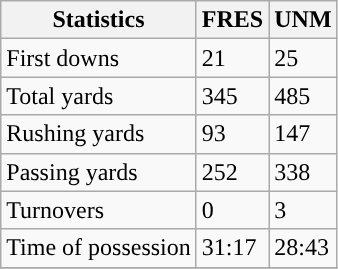<table class="wikitable" style="float: left;">
<tr>
<th>Statistics</th>
<th>FRES</th>
<th>UNM</th>
</tr>
<tr>
<td>First downs</td>
<td>21</td>
<td>25</td>
</tr>
<tr>
<td>Total yards</td>
<td>345</td>
<td>485</td>
</tr>
<tr>
<td>Rushing yards</td>
<td>93</td>
<td>147</td>
</tr>
<tr>
<td>Passing yards</td>
<td>252</td>
<td>338</td>
</tr>
<tr>
<td>Turnovers</td>
<td>0</td>
<td>3</td>
</tr>
<tr>
<td>Time of possession</td>
<td>31:17</td>
<td>28:43</td>
</tr>
<tr>
</tr>
</table>
